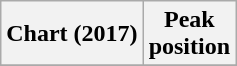<table class="wikitable plainrowheaders" style="text-align:center;">
<tr>
<th scope="col">Chart (2017)</th>
<th scope="col">Peak<br>position</th>
</tr>
<tr>
</tr>
</table>
